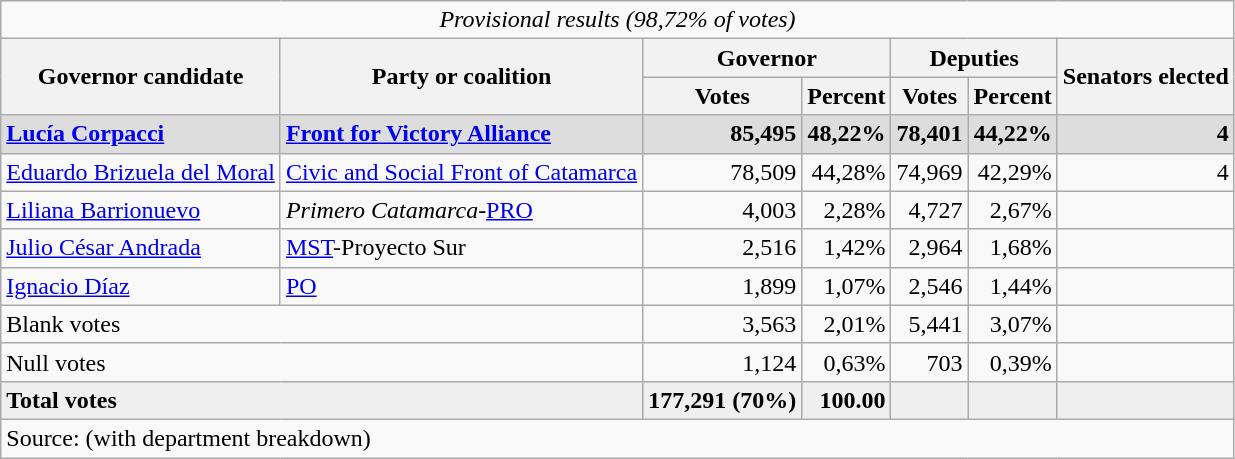<table class="wikitable" style="text-align:left">
<tr>
<td align=center colspan=7><em>Provisional results (98,72% of votes)</em></td>
</tr>
<tr>
<th rowspan=2>Governor candidate</th>
<th rowspan=2>Party or coalition</th>
<th colspan=2>Governor</th>
<th colspan=2>Deputies</th>
<th rowspan=2>Senators elected</th>
</tr>
<tr>
<th>Votes</th>
<th>Percent</th>
<th>Votes</th>
<th>Percent</th>
</tr>
<tr style="background:#DDDDDD; font-weight:bold">
<td><a href='#'>Lucía Corpacci</a></td>
<td><a href='#'>Front for Victory Alliance</a></td>
<td align=right>85,495</td>
<td align=right>48,22%</td>
<td align=right>78,401</td>
<td align=right>44,22%</td>
<td align=right>4</td>
</tr>
<tr>
<td><a href='#'>Eduardo Brizuela del Moral</a></td>
<td><a href='#'>Civic and Social Front of Catamarca</a></td>
<td align=right>78,509</td>
<td align=right>44,28%</td>
<td align=right>74,969</td>
<td align=right>42,29%</td>
<td align=right>4</td>
</tr>
<tr>
<td><a href='#'>Liliana Barrionuevo</a></td>
<td><em>Primero Catamarca</em>-<a href='#'>PRO</a></td>
<td align=right>4,003</td>
<td align=right>2,28%</td>
<td align=right>4,727</td>
<td align=right>2,67%</td>
<td align=right></td>
</tr>
<tr>
<td><a href='#'>Julio César Andrada</a></td>
<td><a href='#'>MST</a>-Proyecto Sur</td>
<td align=right>2,516</td>
<td align=right>1,42%</td>
<td align=right>2,964</td>
<td align=right>1,68%</td>
<td align=right></td>
</tr>
<tr>
<td><a href='#'>Ignacio Díaz</a></td>
<td><a href='#'>PO</a></td>
<td align=right>1,899</td>
<td align=right>1,07%</td>
<td align=right>2,546</td>
<td align=right>1,44%</td>
<td align=right></td>
</tr>
<tr>
<td align=left colspan=2>Blank votes</td>
<td align=right>3,563</td>
<td align=right>2,01%</td>
<td align=right>5,441</td>
<td align=right>3,07%</td>
<td align=right></td>
</tr>
<tr>
<td colspan=2>Null votes</td>
<td align=right>1,124</td>
<td align=right>0,63%</td>
<td align=right>703</td>
<td align=right>0,39%</td>
<td align=right></td>
</tr>
<tr style="background:#EFEFEF; font-weight:bold">
<td colspan=2>Total votes</td>
<td align=right>177,291 (70%)</td>
<td align=right>100.00</td>
<td align=right></td>
<td align=right></td>
<td align=right></td>
</tr>
<tr>
<td colspan=7>Source:  (with department breakdown)</td>
</tr>
</table>
